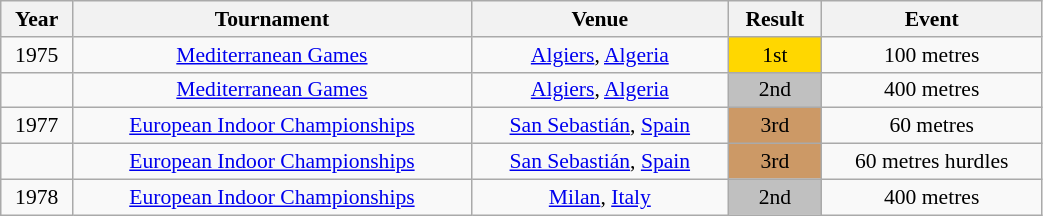<table class="wikitable" style=" text-align:center; font-size:90%;" width="55%">
<tr>
<th>Year</th>
<th>Tournament</th>
<th>Venue</th>
<th>Result</th>
<th>Event</th>
</tr>
<tr>
<td>1975</td>
<td><a href='#'>Mediterranean Games</a></td>
<td><a href='#'>Algiers</a>, <a href='#'>Algeria</a></td>
<td bgcolor="gold">1st</td>
<td>100 metres</td>
</tr>
<tr>
<td></td>
<td><a href='#'>Mediterranean Games</a></td>
<td><a href='#'>Algiers</a>, <a href='#'>Algeria</a></td>
<td bgcolor="silver">2nd</td>
<td>400 metres</td>
</tr>
<tr>
<td>1977</td>
<td><a href='#'>European Indoor Championships</a></td>
<td><a href='#'>San Sebastián</a>, <a href='#'>Spain</a></td>
<td bgcolor="cc9966">3rd</td>
<td>60 metres</td>
</tr>
<tr>
<td></td>
<td><a href='#'>European Indoor Championships</a></td>
<td><a href='#'>San Sebastián</a>, <a href='#'>Spain</a></td>
<td bgcolor="cc9966">3rd</td>
<td>60 metres hurdles</td>
</tr>
<tr>
<td>1978</td>
<td><a href='#'>European Indoor Championships</a></td>
<td><a href='#'>Milan</a>, <a href='#'>Italy</a></td>
<td bgcolor="silver">2nd</td>
<td>400 metres</td>
</tr>
</table>
